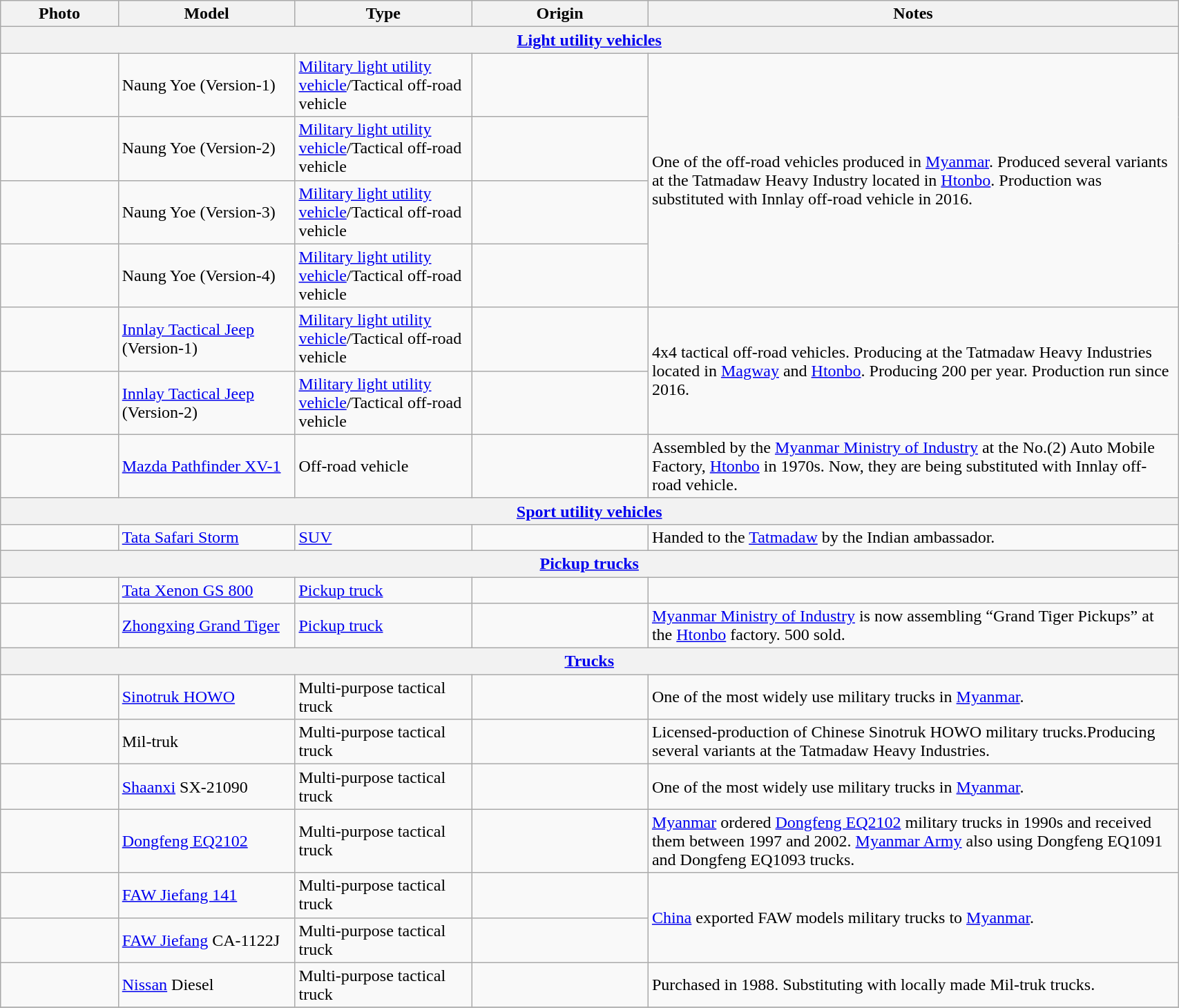<table class="wikitable" style="width:90%;">
<tr>
<th width="10%">Photo</th>
<th width="15%">Model</th>
<th width="15%">Type</th>
<th width="15%">Origin</th>
<th>Notes</th>
</tr>
<tr>
<th colspan="5"><a href='#'>Light utility vehicles</a></th>
</tr>
<tr>
<td></td>
<td>Naung Yoe (Version-1)</td>
<td><a href='#'>Military light utility vehicle</a>/Tactical off-road vehicle</td>
<td></td>
<td rowspan="4">One of the off-road vehicles produced in <a href='#'>Myanmar</a>. Produced several variants at the Tatmadaw Heavy Industry located in <a href='#'>Htonbo</a>. Production was substituted with Innlay off-road vehicle in 2016.</td>
</tr>
<tr>
<td></td>
<td>Naung Yoe (Version-2)</td>
<td><a href='#'>Military light utility vehicle</a>/Tactical off-road vehicle</td>
<td></td>
</tr>
<tr>
<td></td>
<td>Naung Yoe (Version-3)</td>
<td><a href='#'>Military light utility vehicle</a>/Tactical off-road vehicle</td>
<td></td>
</tr>
<tr>
<td></td>
<td>Naung Yoe (Version-4)</td>
<td><a href='#'>Military light utility vehicle</a>/Tactical off-road vehicle</td>
<td></td>
</tr>
<tr>
<td></td>
<td><a href='#'>Innlay Tactical Jeep</a> (Version-1)</td>
<td><a href='#'>Military light utility vehicle</a>/Tactical off-road vehicle</td>
<td></td>
<td rowspan="2">4x4 tactical off-road vehicles. Producing at the Tatmadaw Heavy Industries located in <a href='#'>Magway</a> and <a href='#'>Htonbo</a>. Producing 200 per year. Production run since 2016.</td>
</tr>
<tr>
<td></td>
<td><a href='#'>Innlay Tactical Jeep</a> (Version-2)</td>
<td><a href='#'>Military light utility vehicle</a>/Tactical off-road vehicle</td>
<td></td>
</tr>
<tr>
<td></td>
<td><a href='#'>Mazda Pathfinder XV-1</a></td>
<td>Off-road vehicle</td>
<td></td>
<td>Assembled by the <a href='#'>Myanmar Ministry of Industry</a> at the No.(2) Auto Mobile Factory, <a href='#'>Htonbo</a> in 1970s. Now, they are being substituted with Innlay off-road vehicle.</td>
</tr>
<tr>
<th colspan="5"><a href='#'>Sport utility vehicles</a></th>
</tr>
<tr>
<td></td>
<td><a href='#'>Tata Safari Storm</a></td>
<td><a href='#'>SUV</a></td>
<td></td>
<td>Handed to the <a href='#'>Tatmadaw</a> by the Indian ambassador.</td>
</tr>
<tr>
<th colspan="5"><a href='#'>Pickup trucks</a></th>
</tr>
<tr>
<td></td>
<td><a href='#'>Tata Xenon GS 800</a></td>
<td><a href='#'>Pickup truck</a></td>
<td></td>
<td></td>
</tr>
<tr>
<td></td>
<td><a href='#'>Zhongxing Grand Tiger</a></td>
<td><a href='#'>Pickup truck</a></td>
<td><br></td>
<td><a href='#'>Myanmar Ministry of Industry</a> is now assembling  “Grand Tiger Pickups” at the <a href='#'>Htonbo</a> factory. 500 sold.</td>
</tr>
<tr>
<th colspan="5"><a href='#'>Trucks</a></th>
</tr>
<tr>
<td></td>
<td><a href='#'>Sinotruk HOWO</a></td>
<td>Multi-purpose tactical truck</td>
<td></td>
<td>One of the most widely use military trucks in <a href='#'>Myanmar</a>.</td>
</tr>
<tr>
<td></td>
<td>Mil-truk</td>
<td>Multi-purpose tactical truck</td>
<td></td>
<td>Licensed-production of Chinese Sinotruk HOWO military trucks.Producing several variants at the Tatmadaw Heavy Industries.</td>
</tr>
<tr>
<td></td>
<td><a href='#'>Shaanxi</a> SX-21090</td>
<td>Multi-purpose tactical truck</td>
<td></td>
<td>One of the most widely use military trucks in <a href='#'>Myanmar</a>.</td>
</tr>
<tr>
<td></td>
<td><a href='#'>Dongfeng EQ2102</a></td>
<td>Multi-purpose tactical truck</td>
<td></td>
<td><a href='#'>Myanmar</a> ordered <a href='#'>Dongfeng EQ2102</a> military trucks in 1990s and received them between 1997 and 2002. <a href='#'>Myanmar Army</a> also using Dongfeng EQ1091 and Dongfeng EQ1093 trucks.</td>
</tr>
<tr>
<td></td>
<td><a href='#'>FAW Jiefang 141</a></td>
<td>Multi-purpose tactical truck</td>
<td></td>
<td rowspan="2"><a href='#'>China</a> exported FAW models military trucks to <a href='#'>Myanmar</a>.</td>
</tr>
<tr>
<td></td>
<td><a href='#'>FAW Jiefang</a> CA-1122J</td>
<td>Multi-purpose tactical truck</td>
<td></td>
</tr>
<tr>
<td></td>
<td><a href='#'>Nissan</a> Diesel</td>
<td>Multi-purpose tactical truck</td>
<td></td>
<td>Purchased in 1988. Substituting with locally made Mil-truk trucks.</td>
</tr>
<tr>
</tr>
</table>
